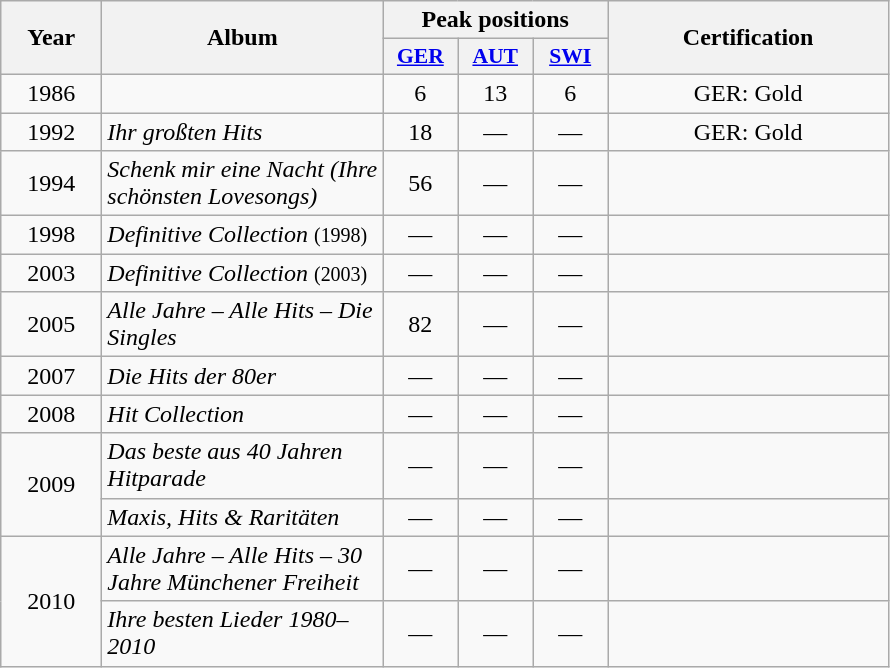<table class="wikitable">
<tr>
<th align="center" rowspan="2" width="60">Year</th>
<th align="center" rowspan="2" width="180">Album</th>
<th align="center" colspan="3">Peak positions</th>
<th align="center" rowspan="2" width="180">Certification</th>
</tr>
<tr>
<th scope="col" style="width:3em;font-size:90%;"><a href='#'>GER</a><br></th>
<th scope="col" style="width:3em;font-size:90%;"><a href='#'>AUT</a><br></th>
<th scope="col" style="width:3em;font-size:90%;"><a href='#'>SWI</a><br></th>
</tr>
<tr>
<td align="center">1986</td>
<td><em></em></td>
<td align="center">6</td>
<td align="center">13</td>
<td align="center">6</td>
<td align="center">GER: Gold</td>
</tr>
<tr>
<td align="center">1992</td>
<td><em>Ihr großten Hits</em></td>
<td align="center">18</td>
<td align="center">—</td>
<td align="center">—</td>
<td align="center">GER: Gold</td>
</tr>
<tr>
<td align="center">1994</td>
<td><em>Schenk mir eine Nacht (Ihre schönsten Lovesongs)</em></td>
<td align="center">56</td>
<td align="center">—</td>
<td align="center">—</td>
<td align="center"></td>
</tr>
<tr>
<td align="center">1998</td>
<td><em>Definitive Collection</em> <small>(1998)</small></td>
<td align="center">—</td>
<td align="center">—</td>
<td align="center">—</td>
<td align="center"></td>
</tr>
<tr>
<td align="center">2003</td>
<td><em>Definitive Collection</em> <small>(2003)</small></td>
<td align="center">—</td>
<td align="center">—</td>
<td align="center">—</td>
<td align="center"></td>
</tr>
<tr>
<td align="center">2005</td>
<td><em>Alle Jahre – Alle Hits – Die Singles</em></td>
<td align="center">82</td>
<td align="center">—</td>
<td align="center">—</td>
<td align="center"></td>
</tr>
<tr>
<td align="center">2007</td>
<td><em>Die Hits der 80er</em></td>
<td align="center">—</td>
<td align="center">—</td>
<td align="center">—</td>
<td align="center"></td>
</tr>
<tr>
<td align="center">2008</td>
<td><em>Hit Collection</em></td>
<td align="center">—</td>
<td align="center">—</td>
<td align="center">—</td>
<td align="center"></td>
</tr>
<tr>
<td align="center" rowspan=2>2009</td>
<td><em>Das beste aus 40 Jahren Hitparade</em></td>
<td align="center">—</td>
<td align="center">—</td>
<td align="center">—</td>
<td align="center"></td>
</tr>
<tr>
<td><em>Maxis, Hits & Raritäten</em></td>
<td align="center">—</td>
<td align="center">—</td>
<td align="center">—</td>
<td align="center"></td>
</tr>
<tr>
<td align="center" rowspan=2>2010</td>
<td><em>Alle Jahre – Alle Hits – 30 Jahre Münchener Freiheit</em></td>
<td align="center">—</td>
<td align="center">—</td>
<td align="center">—</td>
<td align="center"></td>
</tr>
<tr>
<td><em>Ihre besten Lieder 1980–2010</em></td>
<td align="center">—</td>
<td align="center">—</td>
<td align="center">—</td>
<td align="center"></td>
</tr>
</table>
